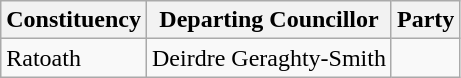<table class="wikitable sortable">
<tr>
<th>Constituency</th>
<th>Departing Councillor</th>
<th colspan="2">Party</th>
</tr>
<tr>
<td>Ratoath</td>
<td>Deirdre Geraghty-Smith</td>
<td></td>
</tr>
</table>
